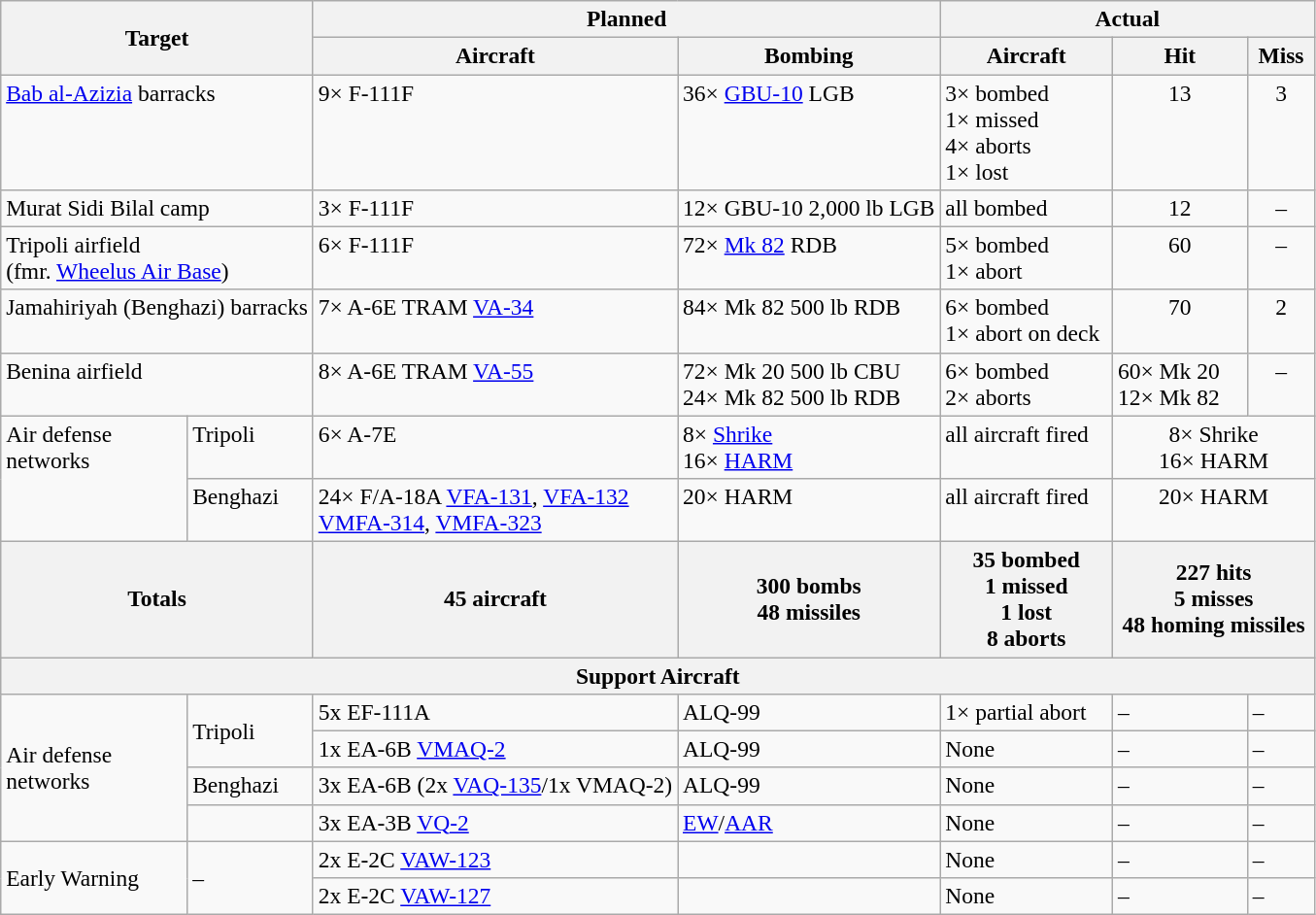<table class="wikitable" style="font-size:98%;">
<tr>
<th colspan=2 rowspan=2>Target</th>
<th colspan=2 width="250px">Planned</th>
<th colspan=3 width="250px">Actual</th>
</tr>
<tr>
<th>Aircraft</th>
<th>Bombing</th>
<th>Aircraft</th>
<th>Hit</th>
<th>Miss</th>
</tr>
<tr valign="top">
<td colspan=2><a href='#'>Bab al-Azizia</a> barracks</td>
<td>9× F-111F</td>
<td>36× <a href='#'>GBU-10</a>  LGB</td>
<td>3× bombed <br> 1× missed <br> 4× aborts <br> 1× lost</td>
<td align="center">13</td>
<td align="center">3</td>
</tr>
<tr valign="top">
<td colspan=2>Murat Sidi Bilal camp</td>
<td>3× F-111F</td>
<td>12× GBU-10 2,000 lb LGB</td>
<td>all bombed</td>
<td align="center">12</td>
<td align="center">–</td>
</tr>
<tr valign="top">
<td colspan=2>Tripoli airfield<br>(fmr. <a href='#'>Wheelus Air Base</a>)</td>
<td>6× F-111F</td>
<td>72× <a href='#'>Mk 82</a>  RDB</td>
<td>5× bombed <br> 1× abort</td>
<td align="center">60</td>
<td align="center">–</td>
</tr>
<tr valign="top">
<td colspan=2>Jamahiriyah (Benghazi) barracks</td>
<td>7× A-6E TRAM <a href='#'>VA-34</a></td>
<td>84× Mk 82 500 lb RDB</td>
<td>6× bombed <br> 1× abort on deck</td>
<td align="center">70</td>
<td align="center">2</td>
</tr>
<tr valign="top">
<td colspan=2>Benina airfield</td>
<td>8× A-6E TRAM <a href='#'>VA-55</a></td>
<td>72× Mk 20 500 lb CBU <br> 24× Mk 82 500 lb RDB</td>
<td>6× bombed <br> 2× aborts</td>
<td>60× Mk 20 <br> 12× Mk 82</td>
<td align="center">–</td>
</tr>
<tr valign="top">
<td rowspan=2>Air defense<br>networks</td>
<td>Tripoli</td>
<td>6× A-7E</td>
<td>8× <a href='#'>Shrike</a> <br> 16× <a href='#'>HARM</a></td>
<td>all aircraft fired</td>
<td colspan=2 align="center">8× Shrike <br> 16× HARM</td>
</tr>
<tr valign="top">
<td>Benghazi</td>
<td>24× F/A-18A <a href='#'>VFA-131</a>, <a href='#'>VFA-132</a><br><a href='#'>VMFA-314</a>, <a href='#'>VMFA-323</a></td>
<td>20× HARM</td>
<td>all aircraft fired</td>
<td colspan=2 align="center">20× HARM</td>
</tr>
<tr>
<th colspan=2>Totals</th>
<th>45 aircraft</th>
<th>300 bombs <br> 48 missiles</th>
<th>35 bombed <br> 1 missed <br> 1 lost <br> 8 aborts</th>
<th colspan=2>227 hits <br> 5 misses <br> 48 homing missiles</th>
</tr>
<tr>
<th colspan="7">Support Aircraft</th>
</tr>
<tr>
<td rowspan="4">Air defense<br>networks</td>
<td rowspan="2">Tripoli</td>
<td>5x EF-111A</td>
<td>ALQ-99</td>
<td>1× partial abort</td>
<td>–</td>
<td>–</td>
</tr>
<tr>
<td>1x EA-6B <a href='#'>VMAQ-2</a></td>
<td>ALQ-99</td>
<td>None</td>
<td>–</td>
<td>–</td>
</tr>
<tr>
<td>Benghazi</td>
<td>3x EA-6B (2x <a href='#'>VAQ-135</a>/1x VMAQ-2)</td>
<td>ALQ-99</td>
<td>None</td>
<td>–</td>
<td>–</td>
</tr>
<tr>
<td></td>
<td>3x EA-3B <a href='#'>VQ-2</a></td>
<td><a href='#'>EW</a>/<a href='#'>AAR</a></td>
<td>None</td>
<td>–</td>
<td>–</td>
</tr>
<tr>
<td rowspan="2">Early Warning</td>
<td rowspan="2">–</td>
<td>2x E-2C <a href='#'>VAW-123</a></td>
<td></td>
<td>None</td>
<td>–</td>
<td>–</td>
</tr>
<tr>
<td>2x E-2C <a href='#'>VAW-127</a></td>
<td></td>
<td>None</td>
<td>–</td>
<td>–</td>
</tr>
</table>
